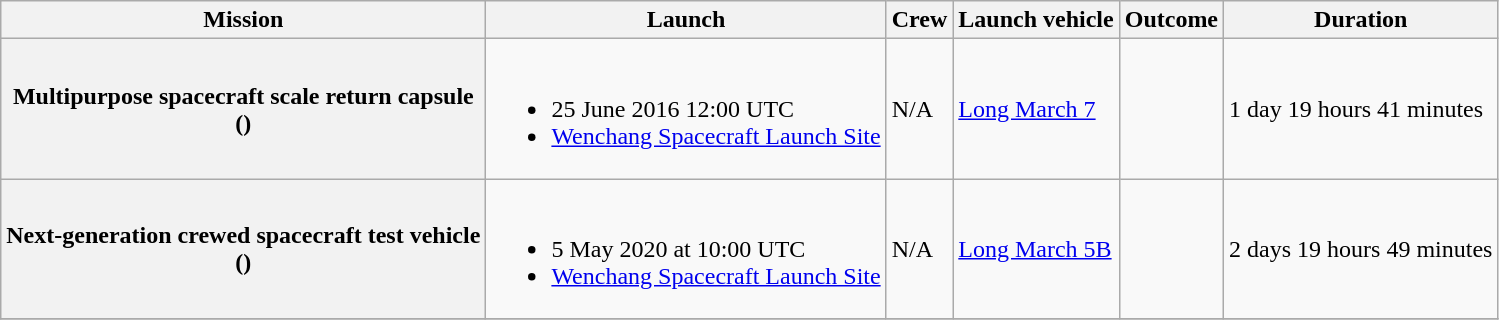<table class="wikitable sortable">
<tr>
<th>Mission</th>
<th>Launch</th>
<th>Crew</th>
<th>Launch vehicle</th>
<th>Outcome</th>
<th>Duration</th>
</tr>
<tr>
<th>Multipurpose spacecraft scale return capsule<br>()</th>
<td><br><ul><li>25 June 2016 12:00 UTC</li><li><a href='#'>Wenchang Spacecraft Launch Site</a></li></ul></td>
<td>N/A</td>
<td><a href='#'>Long March 7</a></td>
<td></td>
<td>1 day 19 hours 41 minutes</td>
</tr>
<tr>
<th>Next-generation crewed spacecraft test vehicle<br>()</th>
<td><br><ul><li>5 May 2020 at 10:00 UTC</li><li><a href='#'>Wenchang Spacecraft Launch Site</a></li></ul></td>
<td>N/A</td>
<td><a href='#'>Long March 5B</a></td>
<td></td>
<td>2 days 19 hours 49 minutes</td>
</tr>
<tr>
</tr>
</table>
